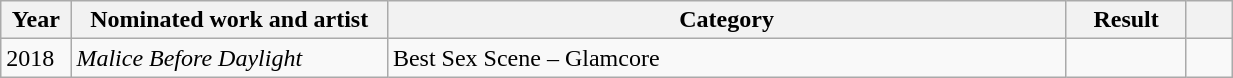<table class="wikitable" style="width:65%;">
<tr>
<th width=4%>Year</th>
<th style="width:21%;">Nominated work and artist</th>
<th style="width:45%;">Category</th>
<th style="width:8%;">Result</th>
<th width=3%></th>
</tr>
<tr>
<td>2018</td>
<td><em>Malice Before Daylight</em></td>
<td>Best Sex Scene – Glamcore</td>
<td></td>
<td style="text-align:center;"></td>
</tr>
</table>
